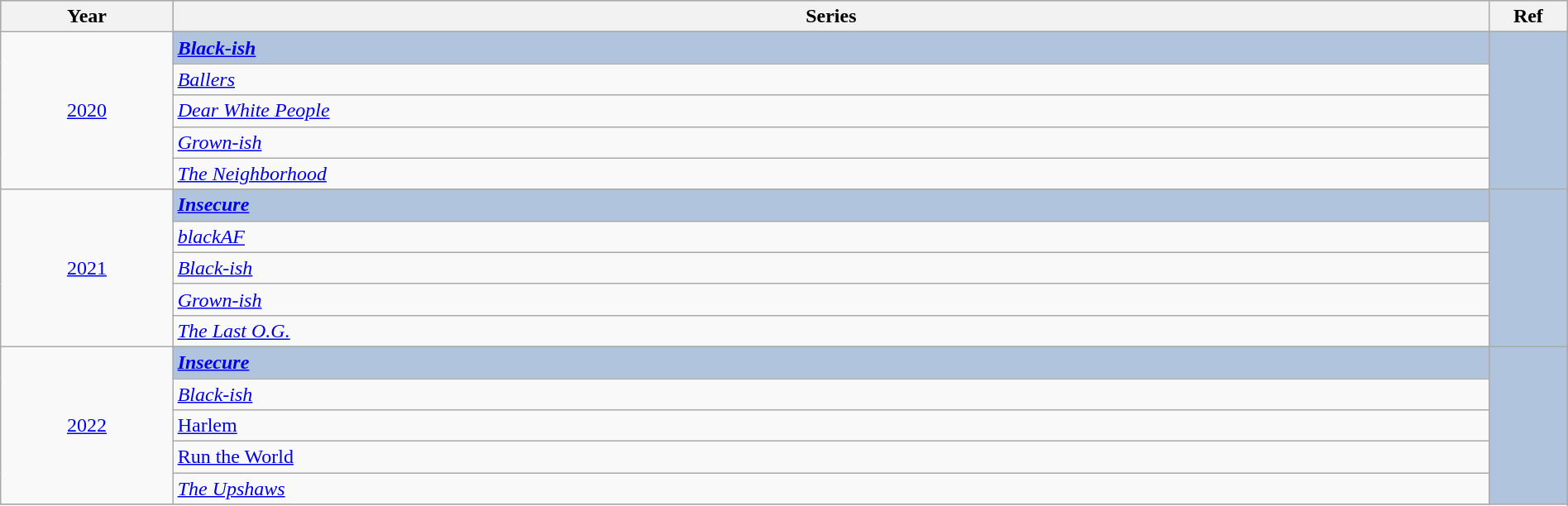<table class="wikitable" style="width:100%;">
<tr style="background:#bebebe;">
<th style="width:11%;">Year</th>
<th style="width:84%;">Series</th>
<th style="width:5%;">Ref</th>
</tr>
<tr>
<td rowspan="6" align="center"><a href='#'>2020</a></td>
</tr>
<tr style="background:#B0C4DE">
<td><strong><em><a href='#'>Black-ish</a></em></strong></td>
<td rowspan="6" align="center"></td>
</tr>
<tr>
<td><em><a href='#'>Ballers</a></em></td>
</tr>
<tr>
<td><em><a href='#'>Dear White People</a></em></td>
</tr>
<tr>
<td><em><a href='#'>Grown-ish</a></em></td>
</tr>
<tr>
<td><em><a href='#'>The Neighborhood</a></em></td>
</tr>
<tr>
<td rowspan="6" align="center"><a href='#'>2021</a></td>
</tr>
<tr style="background:#B0C4DE">
<td><strong><em><a href='#'>Insecure</a></em></strong></td>
<td rowspan="6" align="center"></td>
</tr>
<tr>
<td><em><a href='#'>blackAF</a></em></td>
</tr>
<tr>
<td><em><a href='#'>Black-ish</a></em></td>
</tr>
<tr>
<td><em><a href='#'>Grown-ish</a></em></td>
</tr>
<tr>
<td><em><a href='#'>The Last O.G.</a></em></td>
</tr>
<tr>
<td rowspan="6" align="center"><a href='#'>2022</a></td>
</tr>
<tr style="background:#B0C4DE">
<td><strong><em><a href='#'>Insecure</a></em></strong></td>
<td rowspan="6" align="center"></td>
</tr>
<tr>
<td><em><a href='#'>Black-ish</a></em></td>
</tr>
<tr>
<td><em><a href='#'></em>Harlem<em></a></em></td>
</tr>
<tr>
<td><em><a href='#'></em>Run the World<em></a></em></td>
</tr>
<tr>
<td><em><a href='#'>The Upshaws</a></em></td>
</tr>
<tr>
</tr>
</table>
